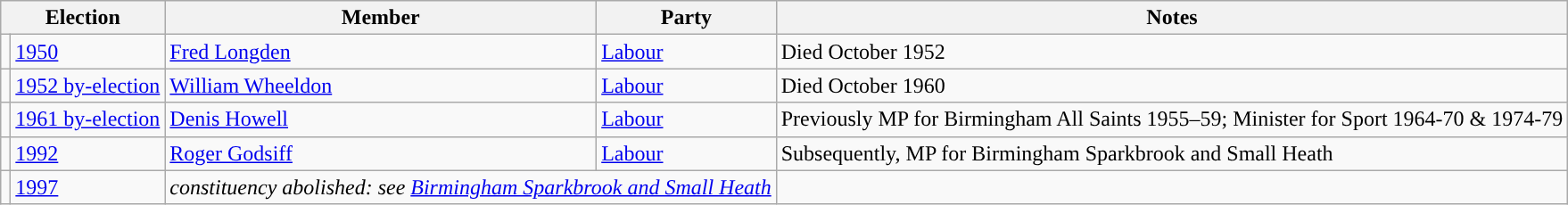<table class="wikitable">
<tr>
<th colspan="2">Election</th>
<th>Member</th>
<th>Party</th>
<th>Notes</th>
</tr>
<tr>
<td style="color:inherit;background-color: "></td>
<td><a href='#'>1950</a></td>
<td><a href='#'>Fred Longden</a></td>
<td><a href='#'>Labour</a></td>
<td>Died October 1952</td>
</tr>
<tr>
<td style="color:inherit;background-color: "></td>
<td><a href='#'>1952 by-election</a></td>
<td><a href='#'>William Wheeldon</a></td>
<td><a href='#'>Labour</a></td>
<td>Died October 1960</td>
</tr>
<tr>
<td style="color:inherit;background-color: "></td>
<td><a href='#'>1961 by-election</a></td>
<td><a href='#'>Denis Howell</a></td>
<td><a href='#'>Labour</a></td>
<td>Previously MP for Birmingham All Saints 1955–59; Minister for Sport 1964-70 & 1974-79</td>
</tr>
<tr>
<td style="color:inherit;background-color: "></td>
<td><a href='#'>1992</a></td>
<td><a href='#'>Roger Godsiff</a></td>
<td><a href='#'>Labour</a></td>
<td>Subsequently, MP for Birmingham Sparkbrook and Small Heath</td>
</tr>
<tr>
<td></td>
<td><a href='#'>1997</a></td>
<td colspan="2"><em>constituency abolished: see <a href='#'>Birmingham Sparkbrook and Small Heath</a></em></td>
</tr>
</table>
